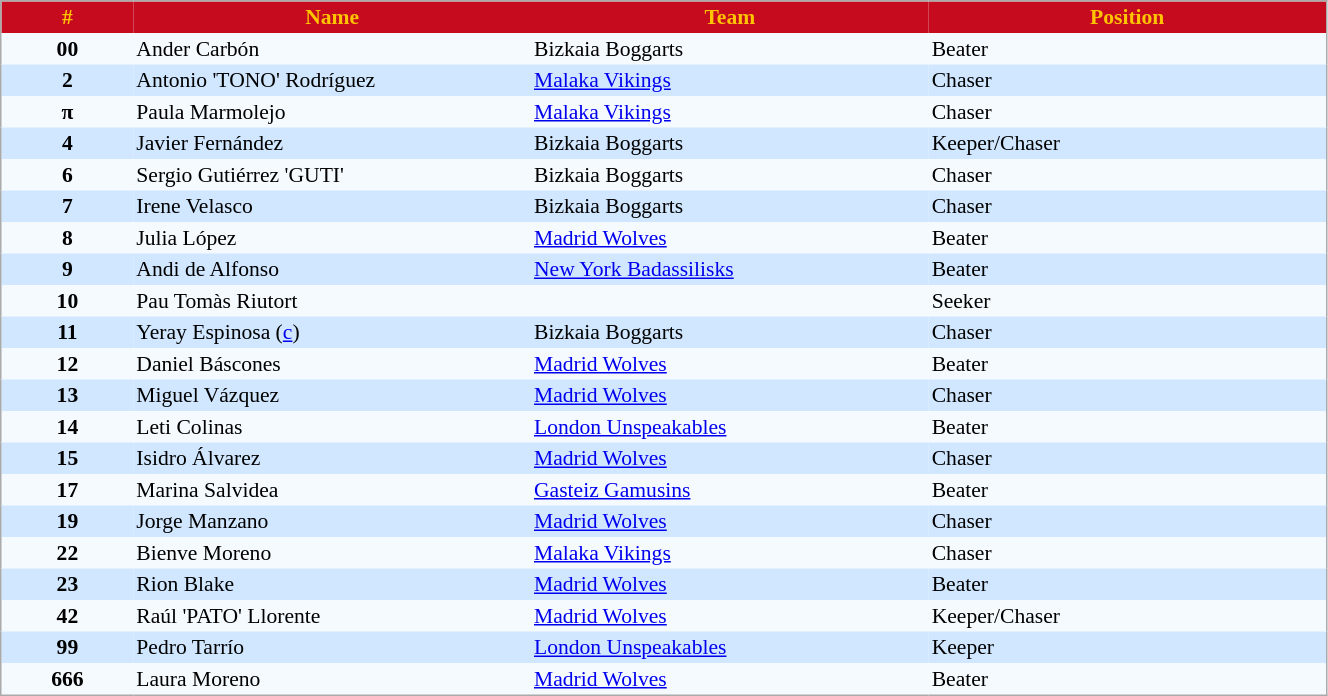<table align=left cellpadding="2" cellspacing="0" style="background: #f5faff; border: 1px #aaa solid; border-collapse: collapse; font-size: 90%;" width=70%>
<tr>
<th bgcolor=#c60b1e style="color:#ffc400;" width=10%>#</th>
<th bgcolor=#c60b1e style="color:#ffc400;" width=30%>Name</th>
<th bgcolor=#c60b1e style="color:#ffc400;" width=30%>Team</th>
<th bgcolor=#c60b1e style="color:#ffc400;" width=30%>Position</th>
</tr>
<tr>
<th>00</th>
<td> Ander Carbón</td>
<td> Bizkaia Boggarts</td>
<td>Beater</td>
</tr>
<tr bgcolor=#D0E7FF>
<th>2</th>
<td> Antonio 'TONO' Rodríguez</td>
<td> <a href='#'>Malaka Vikings</a></td>
<td>Chaser</td>
</tr>
<tr>
<th>π</th>
<td> Paula Marmolejo</td>
<td> <a href='#'>Malaka Vikings</a></td>
<td>Chaser</td>
</tr>
<tr bgcolor=#D0E7FF>
<th>4</th>
<td> Javier Fernández</td>
<td> Bizkaia Boggarts</td>
<td>Keeper/Chaser</td>
</tr>
<tr>
<th>6</th>
<td> Sergio Gutiérrez 'GUTI'</td>
<td> Bizkaia Boggarts</td>
<td>Chaser</td>
</tr>
<tr bgcolor=#D0E7FF>
<th>7</th>
<td> Irene Velasco</td>
<td> Bizkaia Boggarts</td>
<td>Chaser</td>
</tr>
<tr>
<th>8</th>
<td> Julia López</td>
<td> <a href='#'>Madrid Wolves</a></td>
<td>Beater</td>
</tr>
<tr bgcolor=#D0E7FF>
<th>9</th>
<td> Andi de Alfonso</td>
<td> <a href='#'>New York Badassilisks</a></td>
<td>Beater</td>
</tr>
<tr>
<th>10</th>
<td> Pau Tomàs Riutort</td>
<td></td>
<td>Seeker</td>
</tr>
<tr bgcolor=#D0E7FF>
<th>11</th>
<td> Yeray Espinosa (<a href='#'>c</a>)</td>
<td> Bizkaia Boggarts</td>
<td>Chaser</td>
</tr>
<tr>
<th>12</th>
<td> Daniel Báscones</td>
<td> <a href='#'>Madrid Wolves</a></td>
<td>Beater</td>
</tr>
<tr bgcolor=#D0E7FF>
<th>13</th>
<td> Miguel Vázquez</td>
<td> <a href='#'>Madrid Wolves</a></td>
<td>Chaser</td>
</tr>
<tr>
<th>14</th>
<td> Leti Colinas</td>
<td> <a href='#'>London Unspeakables</a></td>
<td>Beater</td>
</tr>
<tr bgcolor=#D0E7FF>
<th>15</th>
<td> Isidro Álvarez</td>
<td> <a href='#'>Madrid Wolves</a></td>
<td>Chaser</td>
</tr>
<tr>
<th>17</th>
<td> Marina Salvidea</td>
<td> <a href='#'>Gasteiz Gamusins</a></td>
<td>Beater</td>
</tr>
<tr bgcolor=#D0E7FF>
<th>19</th>
<td> Jorge Manzano</td>
<td> <a href='#'>Madrid Wolves</a></td>
<td>Chaser</td>
</tr>
<tr>
<th>22</th>
<td> Bienve Moreno</td>
<td> <a href='#'>Malaka Vikings</a></td>
<td>Chaser</td>
</tr>
<tr bgcolor=#D0E7FF>
<th>23</th>
<td> Rion Blake</td>
<td> <a href='#'>Madrid Wolves</a></td>
<td>Beater</td>
</tr>
<tr>
<th>42</th>
<td> Raúl 'PATO' Llorente</td>
<td> <a href='#'>Madrid Wolves</a></td>
<td>Keeper/Chaser</td>
</tr>
<tr bgcolor=#D0E7FF>
<th>99</th>
<td> Pedro Tarrío</td>
<td> <a href='#'>London Unspeakables</a></td>
<td>Keeper</td>
</tr>
<tr>
<th>666</th>
<td> Laura Moreno</td>
<td> <a href='#'>Madrid Wolves</a></td>
<td>Beater</td>
</tr>
</table>
